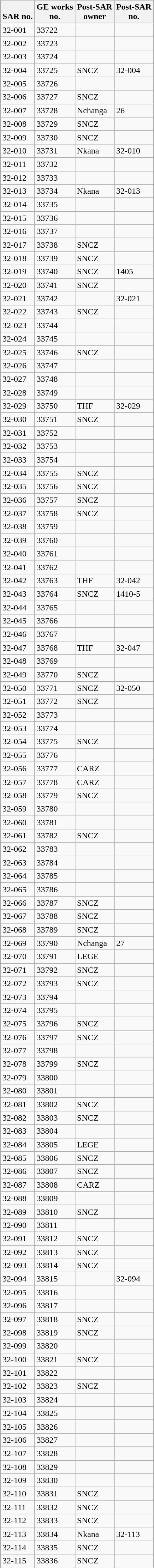<table class="wikitable collapsible collapsed sortable" style="margin:0.5em auto; font-size:100%;">
<tr>
<th><br>SAR no.</th>
<th>GE works<br>no.</th>
<th>Post-SAR<br>owner</th>
<th>Post-SAR<br>no.</th>
</tr>
<tr>
<td>32-001</td>
<td>33722</td>
<td></td>
<td></td>
</tr>
<tr>
<td>32-002</td>
<td>33723</td>
<td></td>
<td></td>
</tr>
<tr>
<td>32-003</td>
<td>33724</td>
<td></td>
<td></td>
</tr>
<tr>
<td>32-004</td>
<td>33725</td>
<td>SNCZ</td>
<td>32-004</td>
</tr>
<tr>
<td>32-005</td>
<td>33726</td>
<td></td>
<td></td>
</tr>
<tr>
<td>32-006</td>
<td>33727</td>
<td>SNCZ</td>
<td></td>
</tr>
<tr>
<td>32-007</td>
<td>33728</td>
<td>Nchanga</td>
<td>26</td>
</tr>
<tr>
<td>32-008</td>
<td>33729</td>
<td>SNCZ</td>
<td></td>
</tr>
<tr>
<td>32-009</td>
<td>33730</td>
<td>SNCZ</td>
<td></td>
</tr>
<tr>
<td>32-010</td>
<td>33731</td>
<td>Nkana</td>
<td>32-010</td>
</tr>
<tr>
<td>32-011</td>
<td>33732</td>
<td></td>
<td></td>
</tr>
<tr>
<td>32-012</td>
<td>33733</td>
<td></td>
<td></td>
</tr>
<tr>
<td>32-013</td>
<td>33734</td>
<td>Nkana</td>
<td>32-013</td>
</tr>
<tr>
<td>32-014</td>
<td>33735</td>
<td></td>
<td></td>
</tr>
<tr>
<td>32-015</td>
<td>33736</td>
<td></td>
<td></td>
</tr>
<tr>
<td>32-016</td>
<td>33737</td>
<td></td>
<td></td>
</tr>
<tr>
<td>32-017</td>
<td>33738</td>
<td>SNCZ</td>
<td></td>
</tr>
<tr>
<td>32-018</td>
<td>33739</td>
<td>SNCZ</td>
<td></td>
</tr>
<tr>
<td>32-019</td>
<td>33740</td>
<td>SNCZ</td>
<td>1405</td>
</tr>
<tr>
<td>32-020</td>
<td>33741</td>
<td>SNCZ</td>
<td></td>
</tr>
<tr>
<td>32-021</td>
<td>33742</td>
<td></td>
<td>32-021</td>
</tr>
<tr>
<td>32-022</td>
<td>33743</td>
<td>SNCZ</td>
<td></td>
</tr>
<tr>
<td>32-023</td>
<td>33744</td>
<td></td>
<td></td>
</tr>
<tr>
<td>32-024</td>
<td>33745</td>
<td></td>
<td></td>
</tr>
<tr>
<td>32-025</td>
<td>33746</td>
<td>SNCZ</td>
<td></td>
</tr>
<tr>
<td>32-026</td>
<td>33747</td>
<td></td>
<td></td>
</tr>
<tr>
<td>32-027</td>
<td>33748</td>
<td></td>
<td></td>
</tr>
<tr>
<td>32-028</td>
<td>33749</td>
<td></td>
<td></td>
</tr>
<tr>
<td>32-029</td>
<td>33750</td>
<td>THF</td>
<td>32-029</td>
</tr>
<tr>
<td>32-030</td>
<td>33751</td>
<td>SNCZ</td>
<td></td>
</tr>
<tr>
<td>32-031</td>
<td>33752</td>
<td></td>
<td></td>
</tr>
<tr>
<td>32-032</td>
<td>33753</td>
<td></td>
<td></td>
</tr>
<tr>
<td>32-033</td>
<td>33754</td>
<td></td>
<td></td>
</tr>
<tr>
<td>32-034</td>
<td>33755</td>
<td>SNCZ</td>
<td></td>
</tr>
<tr>
<td>32-035</td>
<td>33756</td>
<td>SNCZ</td>
<td></td>
</tr>
<tr>
<td>32-036</td>
<td>33757</td>
<td>SNCZ</td>
<td></td>
</tr>
<tr>
<td>32-037</td>
<td>33758</td>
<td>SNCZ</td>
<td></td>
</tr>
<tr>
<td>32-038</td>
<td>33759</td>
<td></td>
<td></td>
</tr>
<tr>
<td>32-039</td>
<td>33760</td>
<td></td>
<td></td>
</tr>
<tr>
<td>32-040</td>
<td>33761</td>
<td></td>
<td></td>
</tr>
<tr>
<td>32-041</td>
<td>33762</td>
<td></td>
<td></td>
</tr>
<tr>
<td>32-042</td>
<td>33763</td>
<td>THF</td>
<td>32-042</td>
</tr>
<tr>
<td>32-043</td>
<td>33764</td>
<td>SNCZ</td>
<td>1410-5</td>
</tr>
<tr>
<td>32-044</td>
<td>33765</td>
<td></td>
<td></td>
</tr>
<tr>
<td>32-045</td>
<td>33766</td>
<td></td>
<td></td>
</tr>
<tr>
<td>32-046</td>
<td>33767</td>
<td></td>
<td></td>
</tr>
<tr>
<td>32-047</td>
<td>33768</td>
<td>THF</td>
<td>32-047</td>
</tr>
<tr>
<td>32-048</td>
<td>33769</td>
<td></td>
<td></td>
</tr>
<tr>
<td>32-049</td>
<td>33770</td>
<td>SNCZ</td>
<td></td>
</tr>
<tr>
<td>32-050</td>
<td>33771</td>
<td>SNCZ</td>
<td>32-050</td>
</tr>
<tr>
<td>32-051</td>
<td>33772</td>
<td>SNCZ</td>
<td></td>
</tr>
<tr>
<td>32-052</td>
<td>33773</td>
<td></td>
<td></td>
</tr>
<tr>
<td>32-053</td>
<td>33774</td>
<td></td>
<td></td>
</tr>
<tr>
<td>32-054</td>
<td>33775</td>
<td>SNCZ</td>
<td></td>
</tr>
<tr>
<td>32-055</td>
<td>33776</td>
<td></td>
<td></td>
</tr>
<tr>
<td>32-056</td>
<td>33777</td>
<td>CARZ</td>
<td></td>
</tr>
<tr>
<td>32-057</td>
<td>33778</td>
<td>CARZ</td>
<td></td>
</tr>
<tr>
<td>32-058</td>
<td>33779</td>
<td>SNCZ</td>
<td></td>
</tr>
<tr>
<td>32-059</td>
<td>33780</td>
<td></td>
<td></td>
</tr>
<tr>
<td>32-060</td>
<td>33781</td>
<td></td>
<td></td>
</tr>
<tr>
<td>32-061</td>
<td>33782</td>
<td>SNCZ</td>
<td></td>
</tr>
<tr>
<td>32-062</td>
<td>33783</td>
<td></td>
<td></td>
</tr>
<tr>
<td>32-063</td>
<td>33784</td>
<td></td>
<td></td>
</tr>
<tr>
<td>32-064</td>
<td>33785</td>
<td></td>
<td></td>
</tr>
<tr>
<td>32-065</td>
<td>33786</td>
<td></td>
<td></td>
</tr>
<tr>
<td>32-066</td>
<td>33787</td>
<td>SNCZ</td>
<td></td>
</tr>
<tr>
<td>32-067</td>
<td>33788</td>
<td>SNCZ</td>
<td></td>
</tr>
<tr>
<td>32-068</td>
<td>33789</td>
<td>SNCZ</td>
<td></td>
</tr>
<tr>
<td>32-069</td>
<td>33790</td>
<td>Nchanga</td>
<td>27</td>
</tr>
<tr>
<td>32-070</td>
<td>33791</td>
<td>LEGE</td>
<td></td>
</tr>
<tr>
<td>32-071</td>
<td>33792</td>
<td>SNCZ</td>
<td></td>
</tr>
<tr>
<td>32-072</td>
<td>33793</td>
<td>SNCZ</td>
<td></td>
</tr>
<tr>
<td>32-073</td>
<td>33794</td>
<td></td>
<td></td>
</tr>
<tr>
<td>32-074</td>
<td>33795</td>
<td></td>
<td></td>
</tr>
<tr>
<td>32-075</td>
<td>33796</td>
<td>SNCZ</td>
<td></td>
</tr>
<tr>
<td>32-076</td>
<td>33797</td>
<td>SNCZ</td>
<td></td>
</tr>
<tr>
<td>32-077</td>
<td>33798</td>
<td></td>
<td></td>
</tr>
<tr>
<td>32-078</td>
<td>33799</td>
<td>SNCZ</td>
<td></td>
</tr>
<tr>
<td>32-079</td>
<td>33800</td>
<td></td>
<td></td>
</tr>
<tr>
<td>32-080</td>
<td>33801</td>
<td></td>
<td></td>
</tr>
<tr>
<td>32-081</td>
<td>33802</td>
<td>SNCZ</td>
<td></td>
</tr>
<tr>
<td>32-082</td>
<td>33803</td>
<td>SNCZ</td>
<td></td>
</tr>
<tr>
<td>32-083</td>
<td>33804</td>
<td></td>
<td></td>
</tr>
<tr>
<td>32-084</td>
<td>33805</td>
<td>LEGE</td>
<td></td>
</tr>
<tr>
<td>32-085</td>
<td>33806</td>
<td>SNCZ</td>
<td></td>
</tr>
<tr>
<td>32-086</td>
<td>33807</td>
<td>SNCZ</td>
<td></td>
</tr>
<tr>
<td>32-087</td>
<td>33808</td>
<td>CARZ</td>
<td></td>
</tr>
<tr>
<td>32-088</td>
<td>33809</td>
<td></td>
<td></td>
</tr>
<tr>
<td>32-089</td>
<td>33810</td>
<td>SNCZ</td>
<td></td>
</tr>
<tr>
<td>32-090</td>
<td>33811</td>
<td></td>
<td></td>
</tr>
<tr>
<td>32-091</td>
<td>33812</td>
<td>SNCZ</td>
<td></td>
</tr>
<tr>
<td>32-092</td>
<td>33813</td>
<td>SNCZ</td>
<td></td>
</tr>
<tr>
<td>32-093</td>
<td>33814</td>
<td>SNCZ</td>
<td></td>
</tr>
<tr>
<td>32-094</td>
<td>33815</td>
<td></td>
<td>32-094</td>
</tr>
<tr>
<td>32-095</td>
<td>33816</td>
<td></td>
<td></td>
</tr>
<tr>
<td>32-096</td>
<td>33817</td>
<td></td>
<td></td>
</tr>
<tr>
<td>32-097</td>
<td>33818</td>
<td>SNCZ</td>
<td></td>
</tr>
<tr>
<td>32-098</td>
<td>33819</td>
<td>SNCZ</td>
<td></td>
</tr>
<tr>
<td>32-099</td>
<td>33820</td>
<td></td>
<td></td>
</tr>
<tr>
<td>32-100</td>
<td>33821</td>
<td>SNCZ</td>
<td></td>
</tr>
<tr>
<td>32-101</td>
<td>33822</td>
<td></td>
<td></td>
</tr>
<tr>
<td>32-102</td>
<td>33823</td>
<td>SNCZ</td>
<td></td>
</tr>
<tr>
<td>32-103</td>
<td>33824</td>
<td></td>
<td></td>
</tr>
<tr>
<td>32-104</td>
<td>33825</td>
<td></td>
<td></td>
</tr>
<tr>
<td>32-105</td>
<td>33826</td>
<td></td>
<td></td>
</tr>
<tr>
<td>32-106</td>
<td>33827</td>
<td></td>
<td></td>
</tr>
<tr>
<td>32-107</td>
<td>33828</td>
<td></td>
<td></td>
</tr>
<tr>
<td>32-108</td>
<td>33829</td>
<td></td>
<td></td>
</tr>
<tr>
<td>32-109</td>
<td>33830</td>
<td></td>
<td></td>
</tr>
<tr>
<td>32-110</td>
<td>33831</td>
<td>SNCZ</td>
<td></td>
</tr>
<tr>
<td>32-111</td>
<td>33832</td>
<td>SNCZ</td>
<td></td>
</tr>
<tr>
<td>32-112</td>
<td>33833</td>
<td>SNCZ</td>
<td></td>
</tr>
<tr>
<td>32-113</td>
<td>33834</td>
<td>Nkana</td>
<td>32-113</td>
</tr>
<tr>
<td>32-114</td>
<td>33835</td>
<td>SNCZ</td>
<td></td>
</tr>
<tr>
<td>32-115</td>
<td>33836</td>
<td>SNCZ</td>
<td></td>
</tr>
<tr>
</tr>
</table>
